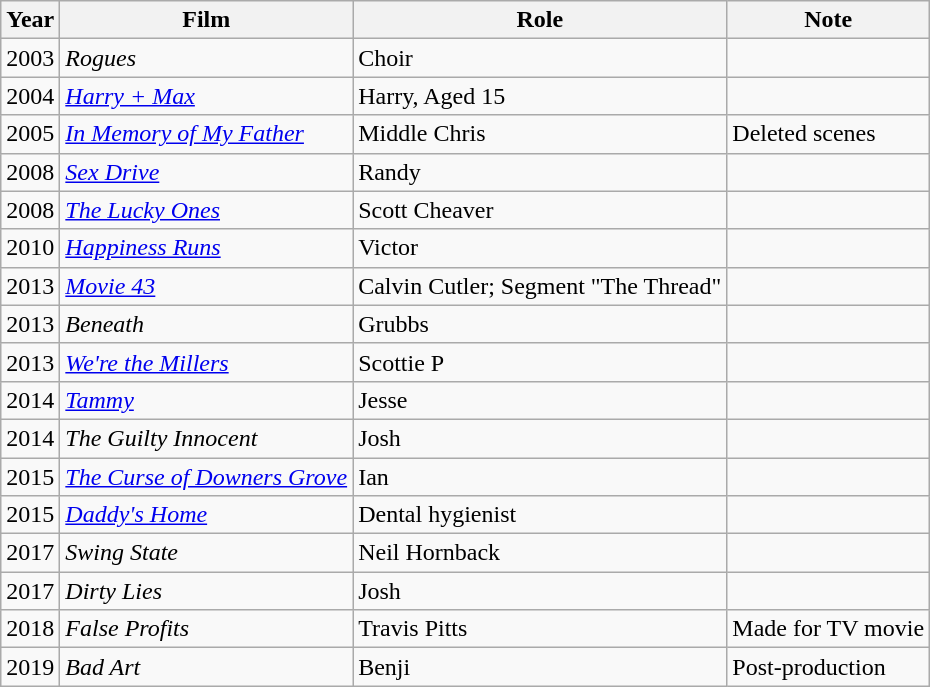<table class="wikitable sortable">
<tr>
<th>Year</th>
<th>Film</th>
<th>Role</th>
<th class="unsortable">Note</th>
</tr>
<tr>
<td>2003</td>
<td><em>Rogues</em></td>
<td>Choir</td>
<td></td>
</tr>
<tr>
<td>2004</td>
<td><em><a href='#'>Harry + Max</a></em></td>
<td>Harry, Aged 15</td>
<td></td>
</tr>
<tr>
<td>2005</td>
<td><em><a href='#'>In Memory of My Father</a></em></td>
<td>Middle Chris</td>
<td>Deleted scenes</td>
</tr>
<tr>
<td>2008</td>
<td><em><a href='#'>Sex Drive</a></em></td>
<td>Randy</td>
<td></td>
</tr>
<tr>
<td>2008</td>
<td><em><a href='#'>The Lucky Ones</a></em></td>
<td>Scott Cheaver</td>
<td></td>
</tr>
<tr>
<td>2010</td>
<td><em><a href='#'>Happiness Runs</a></em></td>
<td>Victor</td>
<td></td>
</tr>
<tr>
<td>2013</td>
<td><em><a href='#'>Movie 43</a></em></td>
<td>Calvin Cutler; Segment "The Thread"</td>
<td></td>
</tr>
<tr>
<td>2013</td>
<td><em>Beneath</em></td>
<td>Grubbs</td>
<td></td>
</tr>
<tr>
<td>2013</td>
<td><em><a href='#'>We're the Millers</a></em></td>
<td>Scottie P</td>
<td></td>
</tr>
<tr>
<td>2014</td>
<td><em><a href='#'>Tammy</a></em></td>
<td>Jesse</td>
<td></td>
</tr>
<tr>
<td>2014</td>
<td><em>The Guilty Innocent</em></td>
<td>Josh</td>
<td></td>
</tr>
<tr>
<td>2015</td>
<td><em><a href='#'>The Curse of Downers Grove</a></em></td>
<td>Ian</td>
<td></td>
</tr>
<tr>
<td>2015</td>
<td><em><a href='#'>Daddy's Home</a></em></td>
<td>Dental hygienist</td>
<td></td>
</tr>
<tr>
<td>2017</td>
<td><em>Swing State</em></td>
<td>Neil Hornback</td>
<td></td>
</tr>
<tr>
<td>2017</td>
<td><em>Dirty Lies</em></td>
<td>Josh</td>
<td></td>
</tr>
<tr>
<td>2018</td>
<td><em>False Profits</em></td>
<td>Travis Pitts</td>
<td>Made for TV movie</td>
</tr>
<tr>
<td>2019</td>
<td><em>Bad Art</em></td>
<td>Benji</td>
<td>Post-production</td>
</tr>
</table>
